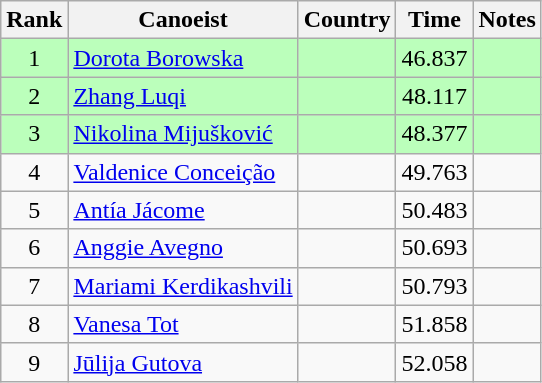<table class="wikitable" style="text-align:center">
<tr>
<th>Rank</th>
<th>Canoeist</th>
<th>Country</th>
<th>Time</th>
<th>Notes</th>
</tr>
<tr bgcolor=bbffbb>
<td>1</td>
<td align="left"><a href='#'>Dorota Borowska</a></td>
<td align="left"></td>
<td>46.837</td>
<td></td>
</tr>
<tr bgcolor=bbffbb>
<td>2</td>
<td align="left"><a href='#'>Zhang Luqi</a></td>
<td align="left"></td>
<td>48.117</td>
<td></td>
</tr>
<tr bgcolor=bbffbb>
<td>3</td>
<td align="left"><a href='#'>Nikolina Mijušković</a></td>
<td align="left"></td>
<td>48.377</td>
<td></td>
</tr>
<tr>
<td>4</td>
<td align="left"><a href='#'>Valdenice Conceição</a></td>
<td align="left"></td>
<td>49.763</td>
<td></td>
</tr>
<tr>
<td>5</td>
<td align="left"><a href='#'>Antía Jácome</a></td>
<td align="left"></td>
<td>50.483</td>
<td></td>
</tr>
<tr>
<td>6</td>
<td align="left"><a href='#'>Anggie Avegno</a></td>
<td align="left"></td>
<td>50.693</td>
<td></td>
</tr>
<tr>
<td>7</td>
<td align="left"><a href='#'>Mariami Kerdikashvili</a></td>
<td align="left"></td>
<td>50.793</td>
<td></td>
</tr>
<tr>
<td>8</td>
<td align="left"><a href='#'>Vanesa Tot</a></td>
<td align="left"></td>
<td>51.858</td>
<td></td>
</tr>
<tr>
<td>9</td>
<td align="left"><a href='#'>Jūlija Gutova</a></td>
<td align="left"></td>
<td>52.058</td>
<td></td>
</tr>
</table>
